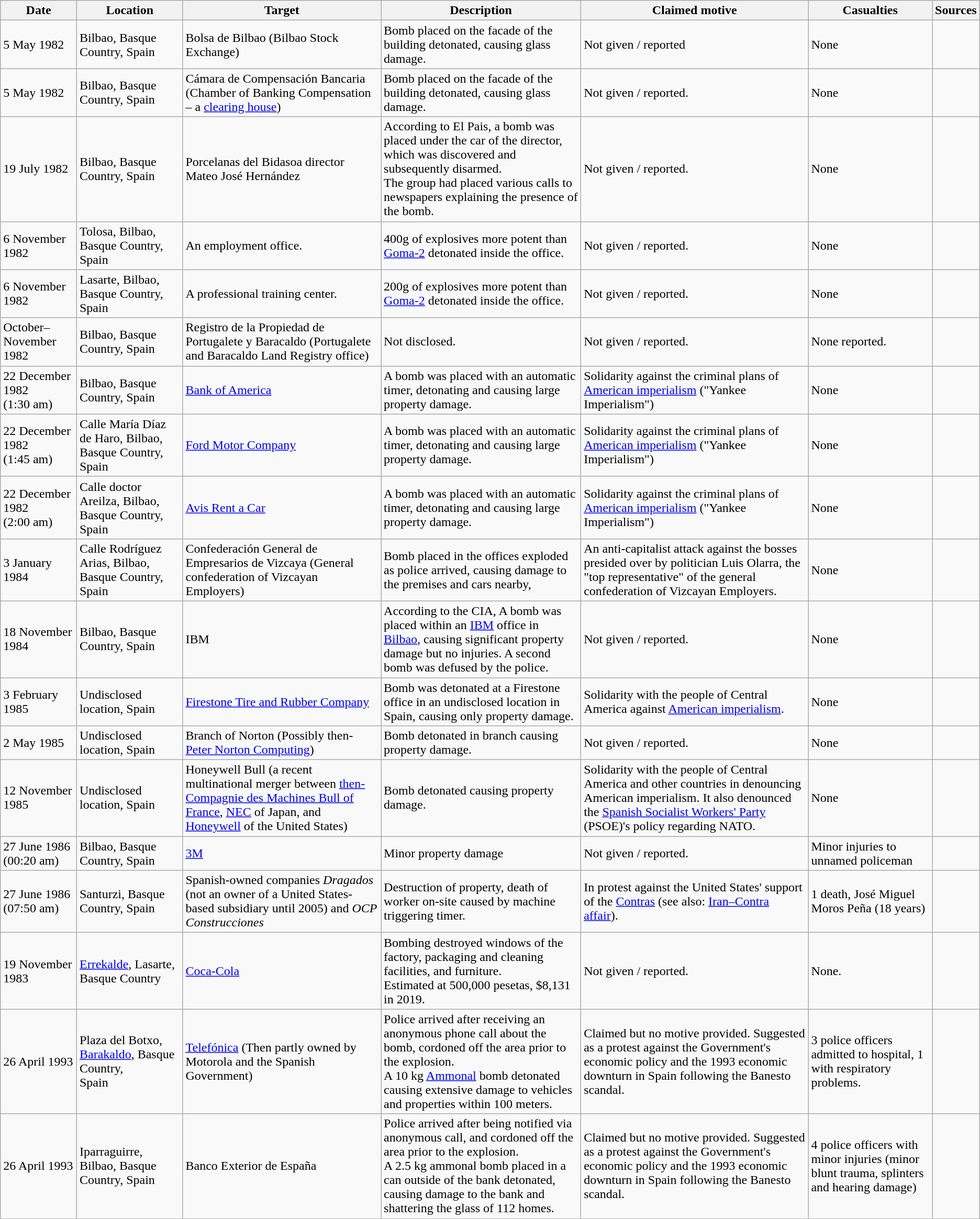<table class="wikitable sortable mw-collapsible">
<tr>
<th>Date</th>
<th>Location</th>
<th>Target</th>
<th>Description</th>
<th>Claimed motive</th>
<th>Casualties</th>
<th>Sources</th>
</tr>
<tr>
<td>5 May 1982</td>
<td>Bilbao, Basque Country, Spain</td>
<td>Bolsa de Bilbao (Bilbao Stock Exchange)</td>
<td>Bomb placed on the facade of the building detonated, causing glass damage.</td>
<td>Not given / reported</td>
<td>None</td>
<td></td>
</tr>
<tr>
<td>5 May 1982</td>
<td>Bilbao, Basque Country, Spain</td>
<td>Cámara de Compensación Bancaria (Chamber of Banking Compensation – a <a href='#'>clearing house</a>)</td>
<td>Bomb placed on the facade of the building detonated, causing glass damage.</td>
<td>Not given / reported.</td>
<td>None</td>
<td></td>
</tr>
<tr>
<td>19 July 1982</td>
<td>Bilbao, Basque Country, Spain</td>
<td>Porcelanas del Bidasoa director Mateo José Hernández</td>
<td>According to El Pais, a bomb was placed under the car of the director, which was discovered and subsequently disarmed.<br>The group had placed various calls to newspapers explaining the presence of the bomb.</td>
<td>Not given / reported.</td>
<td>None</td>
<td></td>
</tr>
<tr>
<td>6 November 1982</td>
<td>Tolosa, Bilbao, Basque Country, Spain</td>
<td>An employment office.</td>
<td>400g of explosives more potent than <a href='#'>Goma-2</a> detonated inside the office.</td>
<td>Not given / reported.</td>
<td>None</td>
<td></td>
</tr>
<tr>
<td>6 November 1982</td>
<td>Lasarte, Bilbao, Basque Country, Spain</td>
<td>A professional training center.</td>
<td>200g of explosives more potent than <a href='#'>Goma-2</a> detonated inside the office.</td>
<td>Not given / reported.</td>
<td>None</td>
<td></td>
</tr>
<tr>
<td>October–November 1982</td>
<td>Bilbao, Basque Country, Spain</td>
<td>Registro de la Propiedad de Portugalete y Baracaldo (Portugalete and Baracaldo Land Registry office)</td>
<td>Not disclosed.</td>
<td>Not given / reported.</td>
<td>None reported.</td>
<td></td>
</tr>
<tr>
<td>22 December 1982 (1:30 am)</td>
<td>Bilbao, Basque Country, Spain</td>
<td><a href='#'>Bank of America</a></td>
<td>A bomb was placed with an automatic timer, detonating and causing large property damage.</td>
<td>Solidarity against the criminal plans of <a href='#'>American imperialism</a> ("Yankee Imperialism")</td>
<td>None<br></td>
<td></td>
</tr>
<tr>
<td>22 December 1982 (1:45 am)</td>
<td>Calle María Díaz de Haro, Bilbao, Basque Country, Spain</td>
<td><a href='#'>Ford Motor Company</a></td>
<td>A bomb was placed with an automatic timer, detonating and causing large property damage.</td>
<td>Solidarity against the criminal plans of <a href='#'>American imperialism</a> ("Yankee Imperialism")</td>
<td>None<br></td>
<td></td>
</tr>
<tr>
<td>22 December 1982 (2:00 am)</td>
<td>Calle doctor Areilza, Bilbao, Basque Country, Spain</td>
<td><a href='#'>Avis Rent a Car</a></td>
<td>A bomb was placed with an automatic timer, detonating and causing large property damage.</td>
<td>Solidarity against the criminal plans of <a href='#'>American imperialism</a> ("Yankee Imperialism")</td>
<td>None<br></td>
<td></td>
</tr>
<tr>
<td>3 January 1984</td>
<td>Calle Rodríguez Arias, Bilbao, Basque Country, Spain</td>
<td>Confederación General de Empresarios de Vizcaya (General confederation of Vizcayan Employers)</td>
<td>Bomb placed in the offices exploded as police arrived, causing damage to the premises and cars nearby,</td>
<td>An anti-capitalist attack against the bosses presided over by politician Luis Olarra, the "top representative" of the general confederation of Vizcayan Employers.</td>
<td>None</td>
<td></td>
</tr>
<tr>
<td>18 November 1984</td>
<td>Bilbao, Basque Country, Spain</td>
<td>IBM</td>
<td>According to the CIA, A bomb was placed within an <a href='#'>IBM</a> office in <a href='#'>Bilbao</a>, causing significant property damage but no injuries. A second bomb was defused by the police.</td>
<td>Not given / reported.<br></td>
<td>None</td>
<td></td>
</tr>
<tr>
<td>3 February 1985</td>
<td>Undisclosed location, Spain</td>
<td><a href='#'>Firestone Tire and Rubber Company</a></td>
<td>Bomb was detonated at a Firestone office in an undisclosed location in Spain, causing only property damage.</td>
<td>Solidarity with the people of Central America against <a href='#'>American imperialism</a>.</td>
<td>None</td>
<td></td>
</tr>
<tr>
<td>2 May 1985</td>
<td>Undisclosed location, Spain</td>
<td>Branch of Norton (Possibly then-<a href='#'>Peter Norton Computing</a>)</td>
<td>Bomb detonated in branch causing property damage.</td>
<td>Not given / reported.<br></td>
<td>None</td>
<td></td>
</tr>
<tr>
<td>12 November 1985</td>
<td>Undisclosed location, Spain</td>
<td>Honeywell Bull (a recent multinational merger between <a href='#'>then-Compagnie des Machines Bull of France</a>, <a href='#'>NEC</a> of Japan, and <a href='#'>Honeywell</a> of the United States)</td>
<td>Bomb detonated causing property damage.</td>
<td>Solidarity with the people of Central America and other countries in denouncing American imperialism. It also denounced the <a href='#'>Spanish Socialist Workers' Party</a> (PSOE)'s policy regarding NATO.</td>
<td>None</td>
<td></td>
</tr>
<tr>
<td>27 June 1986 (00:20 am)</td>
<td>Bilbao, Basque Country, Spain</td>
<td><a href='#'>3M</a></td>
<td>Minor property damage</td>
<td>Not given / reported.<br></td>
<td>Minor injuries to unnamed policeman</td>
<td></td>
</tr>
<tr>
<td>27 June 1986 (07:50 am)</td>
<td>Santurzi, Basque Country, Spain</td>
<td>Spanish-owned companies <em>Dragados</em> (not an owner of a United States-based subsidiary until 2005) and <em>OCP Construcciones</em></td>
<td>Destruction of property, death of worker on-site caused by machine triggering timer.</td>
<td>In protest against the United States' support of the <a href='#'>Contras</a> (see also: <a href='#'>Iran–Contra affair</a>).</td>
<td>1 death, José Miguel Moros Peña (18 years)</td>
<td></td>
</tr>
<tr>
<td>19 November 1983</td>
<td><a href='#'>Errekalde</a>, Lasarte, Basque Country</td>
<td><a href='#'>Coca-Cola</a></td>
<td>Bombing destroyed windows of the factory, packaging and cleaning facilities, and furniture.<br>Estimated at 500,000 pesetas, $8,131 in 2019.</td>
<td>Not given / reported.</td>
<td>None.</td>
<td></td>
</tr>
<tr>
<td>26 April 1993</td>
<td>Plaza del Botxo, <a href='#'>Barakaldo</a>, Basque Country,<br>Spain</td>
<td><a href='#'>Telefónica</a> (Then partly owned by Motorola and the Spanish Government)</td>
<td>Police arrived after receiving an anonymous phone call about the bomb, cordoned off the area prior to the explosion.<br>A 10 kg <a href='#'>Ammonal</a> bomb detonated causing extensive damage to vehicles and properties within 100 meters.</td>
<td>Claimed but no motive provided. Suggested as a protest against the Government's economic policy and the 1993 economic downturn in Spain following the Banesto scandal.</td>
<td>3 police officers admitted to hospital, 1 with respiratory problems.</td>
<td></td>
</tr>
<tr>
<td>26 April 1993</td>
<td>Iparraguirre, Bilbao, Basque Country, Spain</td>
<td>Banco Exterior de España</td>
<td>Police arrived after being notified via anonymous call, and cordoned off the area prior to the explosion.<br>A 2.5 kg ammonal bomb placed in a can outside of the bank detonated, causing damage to the bank and shattering the glass of 112 homes.</td>
<td>Claimed but no motive provided. Suggested as a protest against the Government's economic policy and the 1993 economic downturn in Spain following the Banesto scandal.</td>
<td>4 police officers with minor injuries (minor blunt trauma, splinters and hearing damage)</td>
<td></td>
</tr>
</table>
